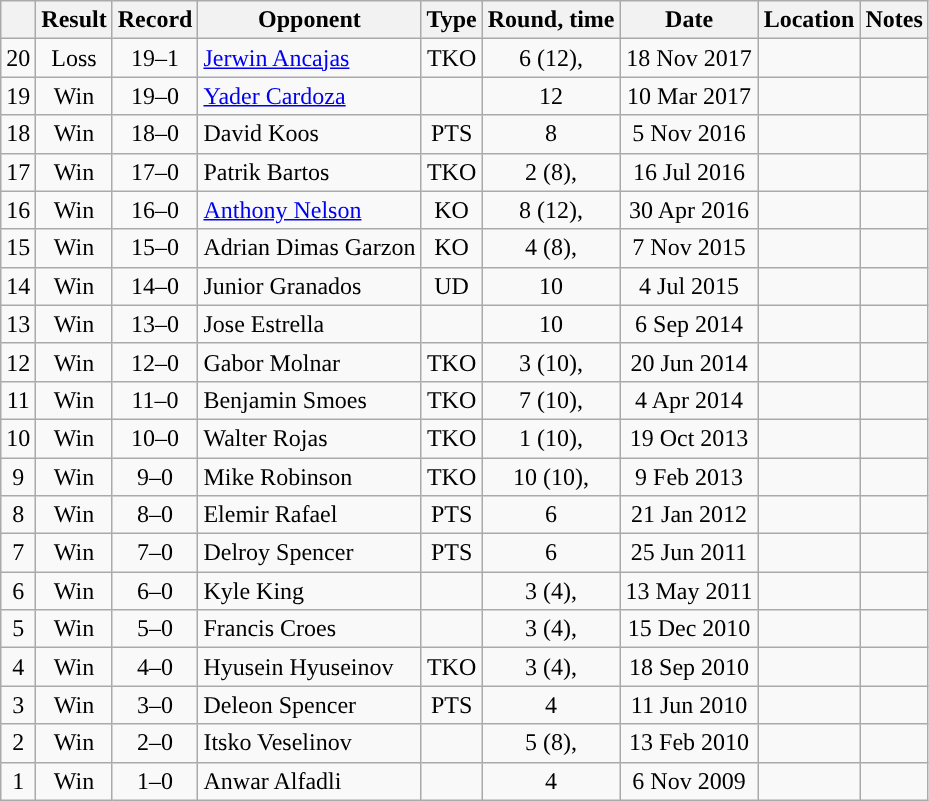<table class="wikitable" style="text-align:center">
<tr>
<th></th>
<th>Result</th>
<th>Record</th>
<th>Opponent</th>
<th>Type</th>
<th>Round, time</th>
<th>Date</th>
<th>Location</th>
<th>Notes</th>
</tr>
<tr>
<td>20</td>
<td>Loss</td>
<td>19–1</td>
<td style="text-align:left;"> <a href='#'>Jerwin Ancajas</a></td>
<td>TKO</td>
<td>6 (12), </td>
<td>18 Nov 2017</td>
<td style="text-align:left;"> </td>
<td style="text-align:left;"></td>
</tr>
<tr>
<td>19</td>
<td>Win</td>
<td>19–0</td>
<td style="text-align:left;"> <a href='#'>Yader Cardoza</a></td>
<td></td>
<td>12</td>
<td>10 Mar 2017</td>
<td style="text-align:left;"> </td>
<td style="text-align:left;"></td>
</tr>
<tr>
<td>18</td>
<td>Win</td>
<td>18–0</td>
<td style="text-align:left;"> David Koos</td>
<td>PTS</td>
<td>8</td>
<td>5 Nov 2016</td>
<td style="text-align:left;"> </td>
<td></td>
</tr>
<tr>
<td>17</td>
<td>Win</td>
<td>17–0</td>
<td style="text-align:left;"> Patrik Bartos</td>
<td>TKO</td>
<td>2 (8), </td>
<td>16 Jul 2016</td>
<td style="text-align:left;"> </td>
<td></td>
</tr>
<tr>
<td>16</td>
<td>Win</td>
<td>16–0</td>
<td style="text-align:left;"> <a href='#'>Anthony Nelson</a></td>
<td>KO</td>
<td>8 (12), </td>
<td>30 Apr 2016</td>
<td style="text-align:left;"> </td>
<td style="text-align:left;"></td>
</tr>
<tr>
<td>15</td>
<td>Win</td>
<td>15–0</td>
<td style="text-align:left;"> Adrian Dimas Garzon</td>
<td>KO</td>
<td>4 (8), </td>
<td>7 Nov 2015</td>
<td style="text-align:left;"> </td>
<td></td>
</tr>
<tr>
<td>14</td>
<td>Win</td>
<td>14–0</td>
<td style="text-align:left;"> Junior Granados</td>
<td>UD</td>
<td>10</td>
<td>4 Jul 2015</td>
<td style="text-align:left;"> </td>
<td style="text-align:left;"></td>
</tr>
<tr>
<td>13</td>
<td>Win</td>
<td>13–0</td>
<td style="text-align:left;"> Jose Estrella</td>
<td></td>
<td>10</td>
<td>6 Sep 2014</td>
<td style="text-align:left;"> </td>
<td style="text-align:left;"></td>
</tr>
<tr>
<td>12</td>
<td>Win</td>
<td>12–0</td>
<td style="text-align:left;"> Gabor Molnar</td>
<td>TKO</td>
<td>3 (10), </td>
<td>20 Jun 2014</td>
<td style="text-align:left;"> </td>
<td style="text-align:left;"></td>
</tr>
<tr>
<td>11</td>
<td>Win</td>
<td>11–0</td>
<td style="text-align:left;"> Benjamin Smoes</td>
<td>TKO</td>
<td>7 (10), </td>
<td>4 Apr 2014</td>
<td style="text-align:left;"> </td>
<td style="text-align:left;"></td>
</tr>
<tr>
<td>10</td>
<td>Win</td>
<td>10–0</td>
<td style="text-align:left;"> Walter Rojas</td>
<td>TKO</td>
<td>1 (10), </td>
<td>19 Oct 2013</td>
<td style="text-align:left;"> </td>
<td></td>
</tr>
<tr>
<td>9</td>
<td>Win</td>
<td>9–0</td>
<td style="text-align:left;"> Mike Robinson</td>
<td>TKO</td>
<td>10 (10), </td>
<td>9 Feb 2013</td>
<td style="text-align:left;"> </td>
<td></td>
</tr>
<tr>
<td>8</td>
<td>Win</td>
<td>8–0</td>
<td style="text-align:left;"> Elemir Rafael</td>
<td>PTS</td>
<td>6</td>
<td>21 Jan 2012</td>
<td style="text-align:left;"> </td>
<td></td>
</tr>
<tr>
<td>7</td>
<td>Win</td>
<td>7–0</td>
<td style="text-align:left;"> Delroy Spencer</td>
<td>PTS</td>
<td>6</td>
<td>25 Jun 2011</td>
<td style="text-align:left;"> </td>
<td></td>
</tr>
<tr>
<td>6</td>
<td>Win</td>
<td>6–0</td>
<td style="text-align:left;"> Kyle King</td>
<td></td>
<td>3 (4), </td>
<td>13 May 2011</td>
<td style="text-align:left;"> </td>
<td></td>
</tr>
<tr>
<td>5</td>
<td>Win</td>
<td>5–0</td>
<td style="text-align:left;"> Francis Croes</td>
<td></td>
<td>3 (4), </td>
<td>15 Dec 2010</td>
<td style="text-align:left;"> </td>
<td></td>
</tr>
<tr>
<td>4</td>
<td>Win</td>
<td>4–0</td>
<td style="text-align:left;"> Hyusein Hyuseinov</td>
<td>TKO</td>
<td>3 (4), </td>
<td>18 Sep 2010</td>
<td style="text-align:left;"> </td>
<td></td>
</tr>
<tr>
<td>3</td>
<td>Win</td>
<td>3–0</td>
<td style="text-align:left;"> Deleon Spencer</td>
<td>PTS</td>
<td>4</td>
<td>11 Jun 2010</td>
<td style="text-align:left;"> </td>
<td></td>
</tr>
<tr>
<td>2</td>
<td>Win</td>
<td>2–0</td>
<td style="text-align:left;"> Itsko Veselinov</td>
<td></td>
<td>5 (8), </td>
<td>13 Feb 2010</td>
<td style="text-align:left;"> </td>
<td></td>
</tr>
<tr>
<td>1</td>
<td>Win</td>
<td>1–0</td>
<td style="text-align:left;"> Anwar Alfadli</td>
<td></td>
<td>4</td>
<td>6 Nov 2009</td>
<td style="text-align:left;"> </td>
<td></td>
</tr>
</table>
